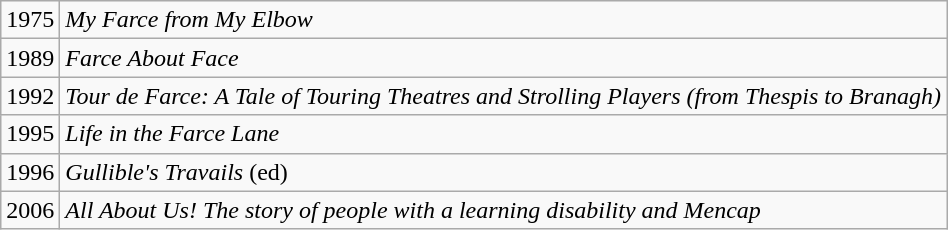<table class="wikitable">
<tr>
<td>1975</td>
<td><em>My Farce from My Elbow</em></td>
</tr>
<tr>
<td>1989</td>
<td><em>Farce About Face</em></td>
</tr>
<tr>
<td>1992</td>
<td><em>Tour de Farce: A Tale of Touring Theatres and Strolling Players (from Thespis to Branagh)</em></td>
</tr>
<tr>
<td>1995</td>
<td><em>Life in the Farce Lane</em></td>
</tr>
<tr>
<td>1996</td>
<td><em>Gullible's Travails</em> (ed)</td>
</tr>
<tr>
<td>2006</td>
<td><em>All About Us! The story of people with a learning disability and Mencap</em></td>
</tr>
</table>
